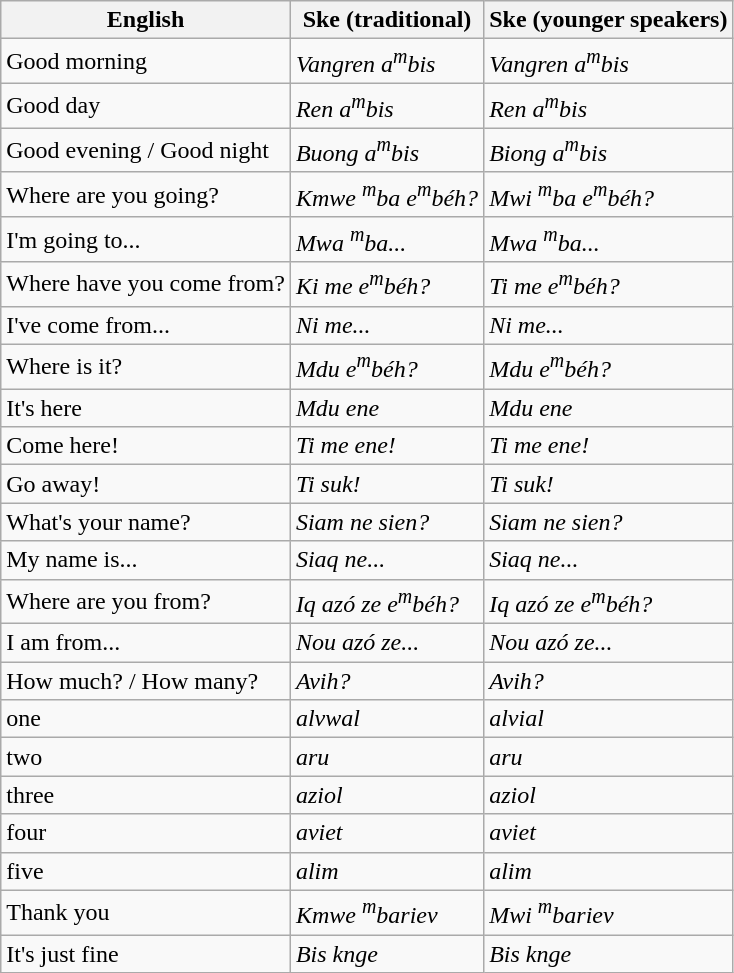<table class="wikitable">
<tr>
<th>English</th>
<th>Ske (traditional)</th>
<th>Ske (younger speakers)</th>
</tr>
<tr ->
<td>Good morning</td>
<td><em>Vangren a<sup>m</sup>bis</em></td>
<td><em>Vangren a<sup>m</sup>bis</em></td>
</tr>
<tr ->
<td>Good day</td>
<td><em>Ren a<sup>m</sup>bis</em></td>
<td><em>Ren a<sup>m</sup>bis</em></td>
</tr>
<tr ->
<td>Good evening / Good night</td>
<td><em>Buong a<sup>m</sup>bis</em></td>
<td><em>Biong a<sup>m</sup>bis</em></td>
</tr>
<tr ->
<td>Where are you going?</td>
<td><em>Kmwe <sup>m</sup>ba e<sup>m</sup>béh?</em></td>
<td><em>Mwi <sup>m</sup>ba e<sup>m</sup>béh?</em></td>
</tr>
<tr ->
<td>I'm going to...</td>
<td><em>Mwa <sup>m</sup>ba...</em></td>
<td><em>Mwa <sup>m</sup>ba...</em></td>
</tr>
<tr ->
<td>Where have you come from?</td>
<td><em>Ki me e<sup>m</sup>béh?</em></td>
<td><em>Ti me e<sup>m</sup>béh?</em></td>
</tr>
<tr ->
<td>I've come from...</td>
<td><em>Ni me...</em></td>
<td><em>Ni me...</em></td>
</tr>
<tr ->
<td>Where is it?</td>
<td><em>Mdu e<sup>m</sup>béh?</em></td>
<td><em>Mdu e<sup>m</sup>béh?</em></td>
</tr>
<tr ->
<td>It's here</td>
<td><em>Mdu ene</em></td>
<td><em>Mdu ene</em></td>
</tr>
<tr ->
<td>Come here!</td>
<td><em>Ti me ene!</em></td>
<td><em>Ti me ene!</em></td>
</tr>
<tr ->
<td>Go away!</td>
<td><em>Ti suk!</em></td>
<td><em>Ti suk!</em></td>
</tr>
<tr ->
<td>What's your name?</td>
<td><em>Siam ne sien?</em></td>
<td><em>Siam ne sien?</em></td>
</tr>
<tr ->
<td>My name is...</td>
<td><em>Siaq ne...</em></td>
<td><em>Siaq ne...</em></td>
</tr>
<tr ->
<td>Where are you from?</td>
<td><em>Iq azó ze e<sup>m</sup>béh?</em></td>
<td><em>Iq azó ze e<sup>m</sup>béh?</em></td>
</tr>
<tr ->
<td>I am from...</td>
<td><em>Nou azó ze...</em></td>
<td><em>Nou azó ze...</em></td>
</tr>
<tr ->
<td>How much? / How many?</td>
<td><em>Avih?</em></td>
<td><em>Avih?</em></td>
</tr>
<tr ->
<td>one</td>
<td><em>alvwal</em></td>
<td><em>alvial</em></td>
</tr>
<tr ->
<td>two</td>
<td><em>aru</em></td>
<td><em>aru</em></td>
</tr>
<tr ->
<td>three</td>
<td><em>aziol</em></td>
<td><em>aziol</em></td>
</tr>
<tr ->
<td>four</td>
<td><em>aviet</em></td>
<td><em>aviet</em></td>
</tr>
<tr ->
<td>five</td>
<td><em>alim</em></td>
<td><em>alim</em></td>
</tr>
<tr ->
<td>Thank you</td>
<td><em>Kmwe <sup>m</sup>bariev</em></td>
<td><em>Mwi <sup>m</sup>bariev</em></td>
</tr>
<tr ->
<td>It's just fine</td>
<td><em>Bis knge</em></td>
<td><em>Bis knge</em></td>
</tr>
</table>
